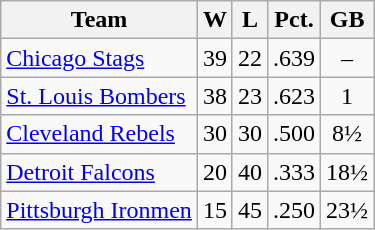<table class="wikitable" style="text-align: center;">
<tr>
<th>Team</th>
<th>W</th>
<th>L</th>
<th>Pct.</th>
<th>GB</th>
</tr>
<tr>
<td align="left"><a href='#'>Chicago Stags</a></td>
<td>39</td>
<td>22</td>
<td>.639</td>
<td>–</td>
</tr>
<tr>
<td align="left"><a href='#'>St. Louis Bombers</a></td>
<td>38</td>
<td>23</td>
<td>.623</td>
<td>1</td>
</tr>
<tr>
<td align="left"><a href='#'>Cleveland Rebels</a></td>
<td>30</td>
<td>30</td>
<td>.500</td>
<td>8½</td>
</tr>
<tr>
<td align="left"><a href='#'>Detroit Falcons</a></td>
<td>20</td>
<td>40</td>
<td>.333</td>
<td>18½</td>
</tr>
<tr>
<td align="left"><a href='#'>Pittsburgh Ironmen</a></td>
<td>15</td>
<td>45</td>
<td>.250</td>
<td>23½</td>
</tr>
</table>
